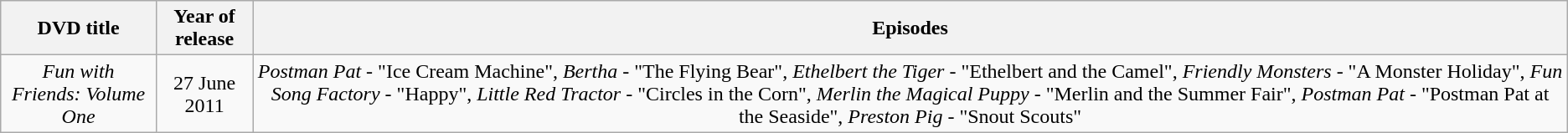<table class="wikitable">
<tr>
<th>DVD title</th>
<th>Year of release</th>
<th>Episodes</th>
</tr>
<tr>
<td align="center"><em>Fun with Friends: Volume One</em></td>
<td align="center">27 June 2011</td>
<td align="center"><em>Postman Pat</em> - "Ice Cream Machine", <em>Bertha</em> - "The Flying Bear", <em>Ethelbert the Tiger</em> - "Ethelbert and the Camel", <em>Friendly Monsters</em> - "A Monster Holiday", <em>Fun Song Factory</em> - "Happy", <em>Little Red Tractor</em> - "Circles in the Corn", <em>Merlin the Magical Puppy</em> - "Merlin and the Summer Fair", <em>Postman Pat</em> - "Postman Pat at the Seaside", <em>Preston Pig</em> - "Snout Scouts"</td>
</tr>
</table>
